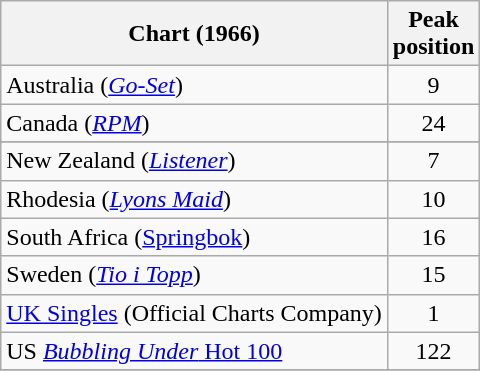<table class="wikitable plainrowheaders sortable">
<tr>
<th align="left">Chart (1966)</th>
<th align="center">Peak<br>position</th>
</tr>
<tr>
<td>Australia (<em><a href='#'>Go-Set</a></em>)</td>
<td style="text-align:center;">9</td>
</tr>
<tr>
<td>Canada (<a href='#'><em>RPM</em></a>)</td>
<td style="text-align:center;">24</td>
</tr>
<tr>
</tr>
<tr>
</tr>
<tr>
<td>New Zealand (<a href='#'><em>Listener</em></a>)</td>
<td style="text-align:center;">7</td>
</tr>
<tr>
<td>Rhodesia (<em><a href='#'>Lyons Maid</a></em>)</td>
<td style="text-align:center;">10</td>
</tr>
<tr>
<td>South Africa (<a href='#'>Springbok</a>)</td>
<td align="center">16</td>
</tr>
<tr>
<td>Sweden (<em><a href='#'>Tio i Topp</a></em>)</td>
<td style="text-align:center;">15</td>
</tr>
<tr>
<td><a href='#'>UK Singles</a> (Official Charts Company)</td>
<td align="center">1</td>
</tr>
<tr>
<td>US <a href='#'><em>Bubbling Under</em> Hot 100</a></td>
<td style="text-align:center;">122</td>
</tr>
<tr>
</tr>
</table>
